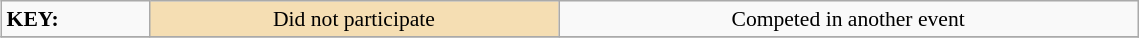<table class="wikitable" style="margin:0.5em; font-size:90%;position:relative;" width=60%>
<tr>
<td><strong>KEY:</strong></td>
<td bgcolor="wheat" align=center>Did not participate</td>
<td align=center>Competed in another event</td>
</tr>
<tr>
</tr>
</table>
